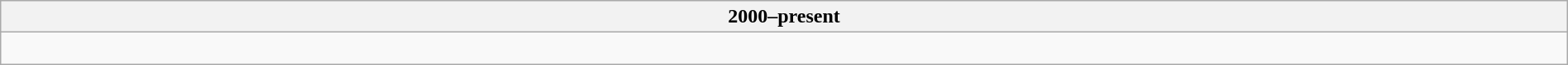<table class="wikitable collapsible collapsed" style="width:100%;">
<tr>
<th>2000–present</th>
</tr>
<tr>
<td><br>

</td>
</tr>
</table>
